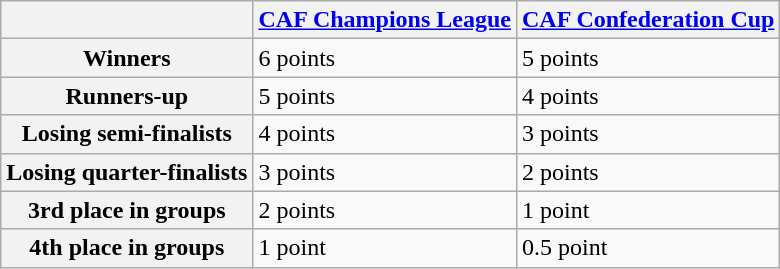<table class="wikitable">
<tr>
<th></th>
<th><a href='#'>CAF Champions League</a></th>
<th><a href='#'>CAF Confederation Cup</a></th>
</tr>
<tr>
<th>Winners</th>
<td>6 points</td>
<td>5 points</td>
</tr>
<tr>
<th>Runners-up</th>
<td>5 points</td>
<td>4 points</td>
</tr>
<tr>
<th>Losing semi-finalists</th>
<td>4 points</td>
<td>3 points</td>
</tr>
<tr>
<th>Losing quarter-finalists</th>
<td>3 points</td>
<td>2 points</td>
</tr>
<tr>
<th>3rd place in groups</th>
<td>2 points</td>
<td>1 point</td>
</tr>
<tr>
<th>4th place in groups</th>
<td>1 point</td>
<td>0.5 point</td>
</tr>
</table>
